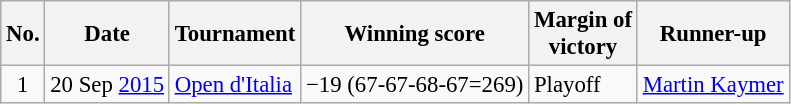<table class="wikitable" style="font-size:95%;">
<tr>
<th>No.</th>
<th>Date</th>
<th>Tournament</th>
<th>Winning score</th>
<th>Margin of<br>victory</th>
<th>Runner-up</th>
</tr>
<tr>
<td align=center>1</td>
<td align=right>20 Sep <a href='#'>2015</a></td>
<td><a href='#'>Open d'Italia</a></td>
<td>−19 (67-67-68-67=269)</td>
<td>Playoff</td>
<td> <a href='#'>Martin Kaymer</a></td>
</tr>
</table>
